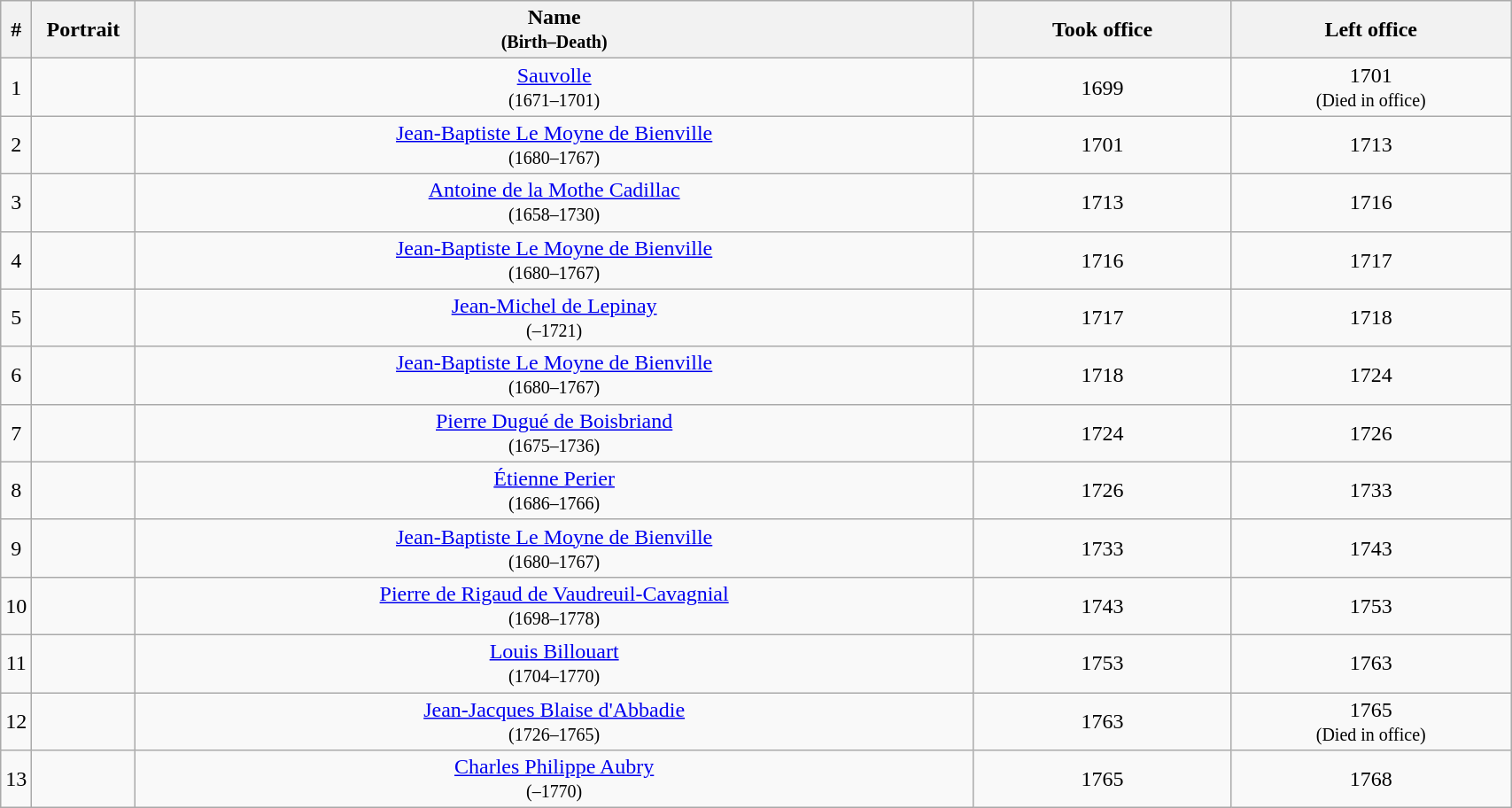<table class="wikitable" style="width:90%; text-align:center;">
<tr>
<th width=15>#</th>
<th width=70>Portrait</th>
<th>Name<br><small>(Birth–Death)</small></th>
<th>Took office</th>
<th>Left office</th>
</tr>
<tr>
<td>1</td>
<td></td>
<td><a href='#'>Sauvolle</a><br><small>(1671–1701)</small></td>
<td>1699</td>
<td>1701<br><small>(Died in office)</small></td>
</tr>
<tr>
<td>2</td>
<td></td>
<td><a href='#'>Jean-Baptiste Le Moyne de Bienville</a><br><small>(1680–1767)</small></td>
<td>1701</td>
<td>1713</td>
</tr>
<tr>
<td>3</td>
<td></td>
<td><a href='#'>Antoine de la Mothe Cadillac</a><br><small>(1658–1730)</small></td>
<td>1713</td>
<td>1716</td>
</tr>
<tr>
<td>4</td>
<td></td>
<td><a href='#'>Jean-Baptiste Le Moyne de Bienville</a><br><small>(1680–1767)</small></td>
<td>1716</td>
<td>1717</td>
</tr>
<tr>
<td>5</td>
<td></td>
<td><a href='#'>Jean-Michel de Lepinay</a><br><small>(–1721)</small></td>
<td>1717</td>
<td>1718</td>
</tr>
<tr>
<td>6</td>
<td></td>
<td><a href='#'>Jean-Baptiste Le Moyne de Bienville</a><br><small>(1680–1767)</small></td>
<td>1718</td>
<td>1724</td>
</tr>
<tr>
<td>7</td>
<td></td>
<td><a href='#'>Pierre Dugué de Boisbriand</a><br><small>(1675–1736)</small></td>
<td>1724</td>
<td>1726</td>
</tr>
<tr>
<td>8</td>
<td></td>
<td><a href='#'>Étienne Perier</a><br><small>(1686–1766)</small></td>
<td>1726</td>
<td>1733</td>
</tr>
<tr>
<td>9</td>
<td></td>
<td><a href='#'>Jean-Baptiste Le Moyne de Bienville</a><br><small>(1680–1767)</small></td>
<td>1733</td>
<td>1743</td>
</tr>
<tr>
<td>10</td>
<td></td>
<td><a href='#'>Pierre de Rigaud de Vaudreuil-Cavagnial</a><br><small>(1698–1778)</small></td>
<td>1743</td>
<td>1753</td>
</tr>
<tr>
<td>11</td>
<td></td>
<td><a href='#'>Louis Billouart</a><br><small>(1704–1770)</small></td>
<td>1753</td>
<td>1763</td>
</tr>
<tr>
<td>12</td>
<td></td>
<td><a href='#'>Jean-Jacques Blaise d'Abbadie</a><br><small>(1726–1765)</small></td>
<td>1763</td>
<td>1765<br><small>(Died in office)</small></td>
</tr>
<tr>
<td>13</td>
<td></td>
<td><a href='#'>Charles Philippe Aubry</a><br><small>(–1770)</small></td>
<td>1765</td>
<td>1768</td>
</tr>
</table>
